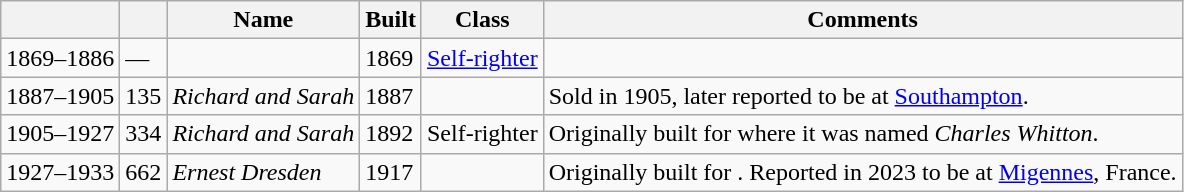<table class="wikitable sortable">
<tr>
<th></th>
<th></th>
<th>Name</th>
<th>Built</th>
<th>Class</th>
<th class=unsortable>Comments</th>
</tr>
<tr>
<td>1869–1886</td>
<td>—</td>
<td><em></em></td>
<td>1869</td>
<td><a href='#'>Self-righter</a></td>
<td></td>
</tr>
<tr>
<td>1887–1905</td>
<td>135</td>
<td><em>Richard and Sarah</em></td>
<td>1887</td>
<td></td>
<td>Sold in 1905, later reported to be at <a href='#'>Southampton</a>.</td>
</tr>
<tr>
<td>1905–1927</td>
<td>334</td>
<td><em>Richard and Sarah</em></td>
<td>1892</td>
<td>Self-righter</td>
<td>Originally built for  where it was named <em>Charles Whitton</em>.</td>
</tr>
<tr>
<td>1927–1933</td>
<td>662</td>
<td><em>Ernest Dresden</em></td>
<td>1917</td>
<td></td>
<td>Originally built for . Reported in 2023 to be at <a href='#'>Migennes</a>, France.</td>
</tr>
</table>
